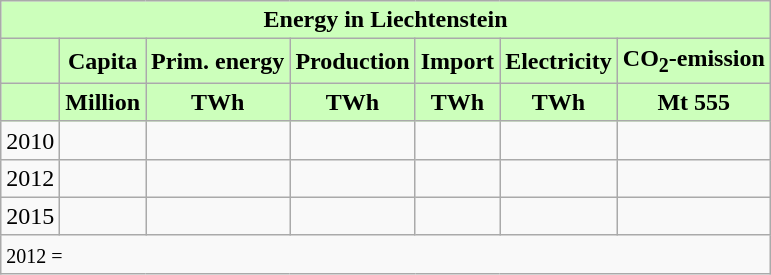<table class="wikitable">
<tr>
<th colspan="7" align="center" style="background-color: #cfb;">Energy in Liechtenstein</th>
</tr>
<tr>
<th style="background-color: #cfb;"></th>
<th style="background-color: #cfb;">Capita</th>
<th style="background-color: #cfb;">Prim. energy</th>
<th style="background-color: #cfb;">Production</th>
<th style="background-color: #cfb;">Import</th>
<th style="background-color: #cfb;">Electricity</th>
<th style="background-color: #cfb;">CO<sub>2</sub>-emission</th>
</tr>
<tr ---->
<th style="background-color: #cfb;"></th>
<th style="background-color: #cfb;">Million</th>
<th style="background-color: #cfb;">TWh</th>
<th style="background-color: #cfb;">TWh</th>
<th style="background-color: #cfb;">TWh</th>
<th style="background-color: #cfb;">TWh</th>
<th style="background-color: #cfb;">Mt 555</th>
</tr>
<tr ---->
<td align="left">2010</td>
<td align="right"></td>
<td align="right"></td>
<td align="right"></td>
<td align="right"></td>
<td align="right"></td>
<td align="right"></td>
</tr>
<tr ---->
<td align="left">2012</td>
<td align="right"></td>
<td align="right"></td>
<td align="right"></td>
<td align="right"></td>
<td align="right"></td>
<td align="right"></td>
</tr>
<tr ---->
<td align="left">2015</td>
<td align="right"></td>
<td align="right"></td>
<td align="right"></td>
<td align="right"></td>
<td align="right"></td>
<td align="right"></td>
</tr>
<tr ---->
<td align="left" colspan=7><small>2012 = </small></td>
</tr>
</table>
